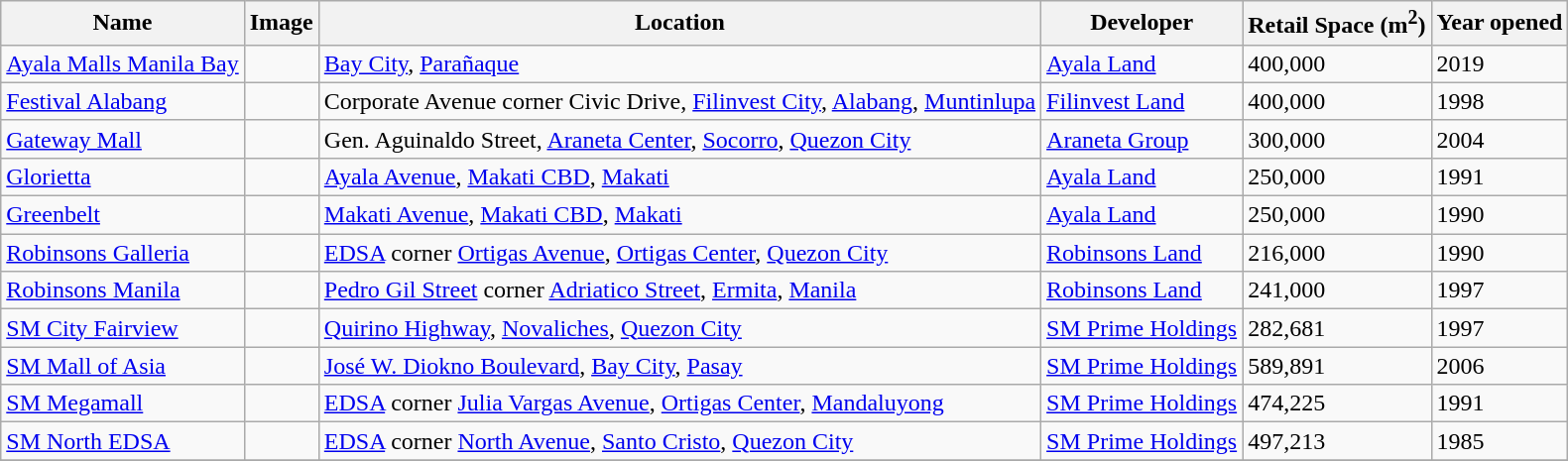<table class="wikitable sortable">
<tr>
<th>Name</th>
<th>Image</th>
<th>Location</th>
<th>Developer</th>
<th>Retail Space (m<sup>2</sup>)</th>
<th>Year opened</th>
</tr>
<tr>
<td><a href='#'>Ayala Malls Manila Bay</a></td>
<td></td>
<td data-sort-value="Paranaque, Bay City"><a href='#'>Bay City</a>, <a href='#'>Parañaque</a></td>
<td><a href='#'>Ayala Land</a></td>
<td>400,000</td>
<td>2019</td>
</tr>
<tr>
<td><a href='#'>Festival Alabang</a></td>
<td></td>
<td data-sort-value="Muntinlupa, Alabang, Filinvest City">Corporate Avenue corner Civic Drive, <a href='#'>Filinvest City</a>, <a href='#'>Alabang</a>, <a href='#'>Muntinlupa</a></td>
<td><a href='#'>Filinvest Land</a></td>
<td>400,000</td>
<td>1998</td>
</tr>
<tr>
<td><a href='#'>Gateway Mall</a></td>
<td></td>
<td data-sort-value="Quezon City, Socorro, Araneta Center">Gen. Aguinaldo Street, <a href='#'>Araneta Center</a>, <a href='#'>Socorro</a>, <a href='#'>Quezon City</a></td>
<td><a href='#'>Araneta Group</a></td>
<td>300,000</td>
<td>2004</td>
</tr>
<tr>
<td><a href='#'>Glorietta</a></td>
<td></td>
<td data-sort-value="Makati, Ayala Center"><a href='#'>Ayala Avenue</a>, <a href='#'>Makati CBD</a>, <a href='#'>Makati</a></td>
<td><a href='#'>Ayala Land</a></td>
<td>250,000</td>
<td>1991</td>
</tr>
<tr>
<td><a href='#'>Greenbelt</a></td>
<td></td>
<td data-sort-value="Makati, Ayala Center"><a href='#'>Makati Avenue</a>, <a href='#'>Makati CBD</a>, <a href='#'>Makati</a></td>
<td><a href='#'>Ayala Land</a></td>
<td>250,000</td>
<td>1990</td>
</tr>
<tr>
<td><a href='#'>Robinsons Galleria</a></td>
<td></td>
<td data-sort-value="Quezon City, Ortigas Center"><a href='#'>EDSA</a> corner <a href='#'>Ortigas Avenue</a>, <a href='#'>Ortigas Center</a>, <a href='#'>Quezon City</a></td>
<td><a href='#'>Robinsons Land</a></td>
<td>216,000</td>
<td>1990</td>
</tr>
<tr>
<td><a href='#'>Robinsons Manila</a></td>
<td></td>
<td data-sort-value="Manila, Ermita"><a href='#'>Pedro Gil Street</a> corner <a href='#'>Adriatico Street</a>, <a href='#'>Ermita</a>, <a href='#'>Manila</a></td>
<td><a href='#'>Robinsons Land</a></td>
<td>241,000</td>
<td>1997</td>
</tr>
<tr>
<td><a href='#'>SM City Fairview</a></td>
<td></td>
<td data-sort-value="Quezon City, Novaliches"><a href='#'>Quirino Highway</a>, <a href='#'>Novaliches</a>, <a href='#'>Quezon City</a></td>
<td><a href='#'>SM Prime Holdings</a></td>
<td>282,681</td>
<td>1997</td>
</tr>
<tr>
<td><a href='#'>SM Mall of Asia</a></td>
<td></td>
<td data-sort-value="Pasay, Bay City"><a href='#'>José W. Diokno Boulevard</a>, <a href='#'>Bay City</a>, <a href='#'>Pasay</a></td>
<td><a href='#'>SM Prime Holdings</a></td>
<td>589,891</td>
<td>2006</td>
</tr>
<tr>
<td><a href='#'>SM Megamall</a></td>
<td></td>
<td data-sort-value="Mandaluyong, Ortigas Center"><a href='#'>EDSA</a> corner <a href='#'>Julia Vargas Avenue</a>, <a href='#'>Ortigas Center</a>, <a href='#'>Mandaluyong</a></td>
<td><a href='#'>SM Prime Holdings</a></td>
<td>474,225</td>
<td>1991</td>
</tr>
<tr>
<td><a href='#'>SM North EDSA</a></td>
<td></td>
<td data-sort-value="Quezon City, Diliman"><a href='#'>EDSA</a> corner <a href='#'>North Avenue</a>, <a href='#'>Santo Cristo</a>, <a href='#'>Quezon City</a></td>
<td><a href='#'>SM Prime Holdings</a></td>
<td>497,213</td>
<td>1985</td>
</tr>
<tr>
</tr>
</table>
